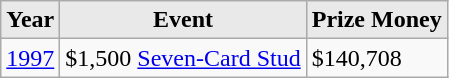<table class="wikitable">
<tr>
<th style="background: #E9E9E9;">Year</th>
<th style="background: #E9E9E9;">Event</th>
<th style="background: #E9E9E9;">Prize Money</th>
</tr>
<tr>
<td><a href='#'>1997</a></td>
<td>$1,500 <a href='#'>Seven-Card Stud</a></td>
<td>$140,708</td>
</tr>
</table>
